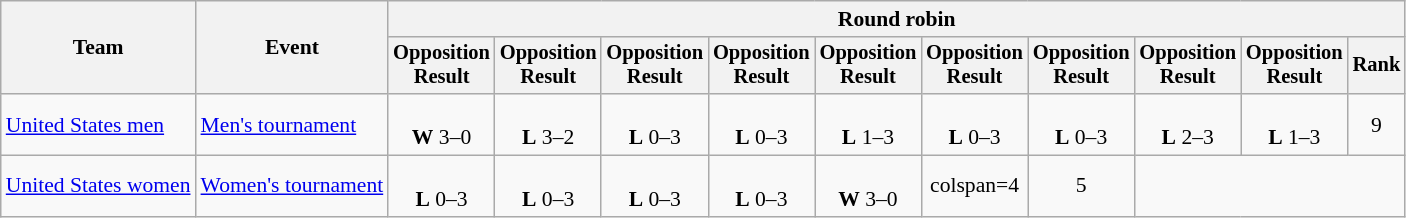<table class=wikitable style=font-size:90%;text-align:center>
<tr>
<th rowspan=2>Team</th>
<th rowspan=2>Event</th>
<th colspan=10>Round robin</th>
</tr>
<tr style=font-size:95%>
<th>Opposition<br>Result</th>
<th>Opposition<br>Result</th>
<th>Opposition<br>Result</th>
<th>Opposition<br>Result</th>
<th>Opposition<br>Result</th>
<th>Opposition<br>Result</th>
<th>Opposition<br>Result</th>
<th>Opposition<br>Result</th>
<th>Opposition<br>Result</th>
<th>Rank</th>
</tr>
<tr>
<td align=left><a href='#'>United States men</a></td>
<td align=left><a href='#'>Men's tournament</a></td>
<td><br><strong>W</strong> 3–0</td>
<td><br><strong>L</strong> 3–2</td>
<td><br><strong>L</strong> 0–3</td>
<td><br><strong>L</strong> 0–3</td>
<td><br><strong>L</strong> 1–3</td>
<td><br><strong>L</strong> 0–3</td>
<td><br><strong>L</strong> 0–3</td>
<td><br><strong>L</strong> 2–3</td>
<td><br><strong>L</strong> 1–3</td>
<td>9</td>
</tr>
<tr>
<td align=left><a href='#'>United States women</a></td>
<td align=left><a href='#'>Women's tournament</a></td>
<td><br><strong>L</strong> 0–3</td>
<td><br><strong>L</strong> 0–3</td>
<td><br><strong>L</strong> 0–3</td>
<td><br><strong>L</strong> 0–3</td>
<td><br><strong>W</strong> 3–0</td>
<td>colspan=4 </td>
<td>5</td>
</tr>
</table>
